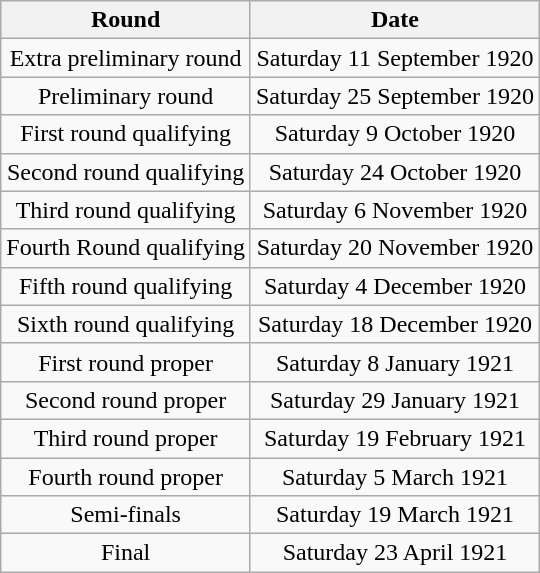<table class="wikitable" style="text-align: center">
<tr>
<th>Round</th>
<th>Date</th>
</tr>
<tr>
<td>Extra preliminary round</td>
<td>Saturday 11 September 1920</td>
</tr>
<tr>
<td>Preliminary round</td>
<td>Saturday 25 September 1920</td>
</tr>
<tr>
<td>First round qualifying</td>
<td>Saturday 9 October 1920</td>
</tr>
<tr>
<td>Second round qualifying</td>
<td>Saturday 24 October 1920</td>
</tr>
<tr>
<td>Third round qualifying</td>
<td>Saturday 6 November 1920</td>
</tr>
<tr>
<td>Fourth Round qualifying</td>
<td>Saturday 20 November 1920</td>
</tr>
<tr>
<td>Fifth round qualifying</td>
<td>Saturday 4 December 1920</td>
</tr>
<tr>
<td>Sixth round qualifying</td>
<td>Saturday 18 December 1920</td>
</tr>
<tr>
<td>First round proper</td>
<td>Saturday 8 January 1921</td>
</tr>
<tr>
<td>Second round proper</td>
<td>Saturday 29 January 1921</td>
</tr>
<tr>
<td>Third round proper</td>
<td>Saturday 19 February 1921</td>
</tr>
<tr>
<td>Fourth round proper</td>
<td>Saturday 5 March 1921</td>
</tr>
<tr>
<td>Semi-finals</td>
<td>Saturday 19 March 1921</td>
</tr>
<tr>
<td>Final</td>
<td>Saturday 23 April 1921</td>
</tr>
</table>
